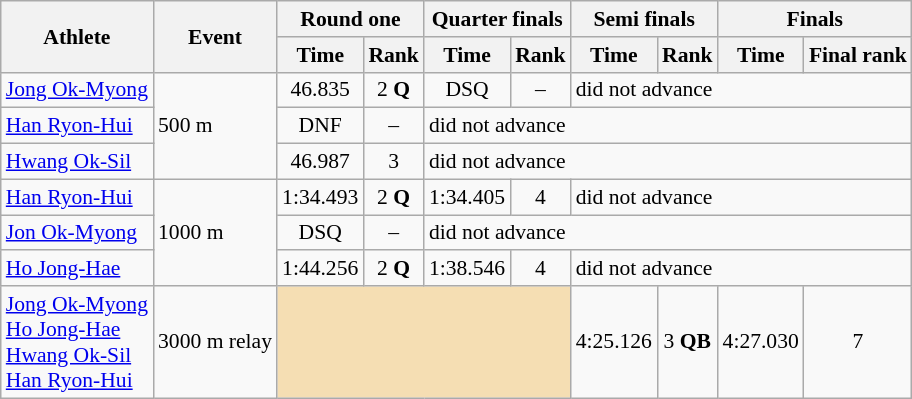<table class="wikitable" style="font-size:90%">
<tr>
<th rowspan="2">Athlete</th>
<th rowspan="2">Event</th>
<th colspan="2">Round one</th>
<th colspan="2">Quarter finals</th>
<th colspan="2">Semi finals</th>
<th colspan="2">Finals</th>
</tr>
<tr>
<th>Time</th>
<th>Rank</th>
<th>Time</th>
<th>Rank</th>
<th>Time</th>
<th>Rank</th>
<th>Time</th>
<th>Final rank</th>
</tr>
<tr>
<td><a href='#'>Jong Ok-Myong</a></td>
<td rowspan="3">500 m</td>
<td align="center">46.835</td>
<td align="center">2 <strong>Q</strong></td>
<td align="center">DSQ</td>
<td align="center">–</td>
<td colspan="4">did not advance</td>
</tr>
<tr>
<td><a href='#'>Han Ryon-Hui</a></td>
<td align="center">DNF</td>
<td align="center">–</td>
<td colspan="6">did not advance</td>
</tr>
<tr>
<td><a href='#'>Hwang Ok-Sil</a></td>
<td align="center">46.987</td>
<td align="center">3</td>
<td colspan="6">did not advance</td>
</tr>
<tr>
<td><a href='#'>Han Ryon-Hui</a></td>
<td rowspan="3">1000 m</td>
<td align="center">1:34.493</td>
<td align="center">2 <strong>Q</strong></td>
<td align="center">1:34.405</td>
<td align="center">4</td>
<td colspan="4">did not advance</td>
</tr>
<tr>
<td><a href='#'>Jon Ok-Myong</a></td>
<td align="center">DSQ</td>
<td align="center">–</td>
<td colspan="6">did not advance</td>
</tr>
<tr>
<td><a href='#'>Ho Jong-Hae</a></td>
<td align="center">1:44.256</td>
<td align="center">2 <strong>Q</strong></td>
<td align="center">1:38.546</td>
<td align="center">4</td>
<td colspan="4">did not advance</td>
</tr>
<tr>
<td><a href='#'>Jong Ok-Myong</a><br><a href='#'>Ho Jong-Hae</a><br><a href='#'>Hwang Ok-Sil</a><br><a href='#'>Han Ryon-Hui</a></td>
<td>3000 m relay</td>
<td colspan=4 bgcolor=wheat></td>
<td align=center>4:25.126</td>
<td align=center>3 <strong>QB</strong></td>
<td align=center>4:27.030</td>
<td align=center>7</td>
</tr>
</table>
